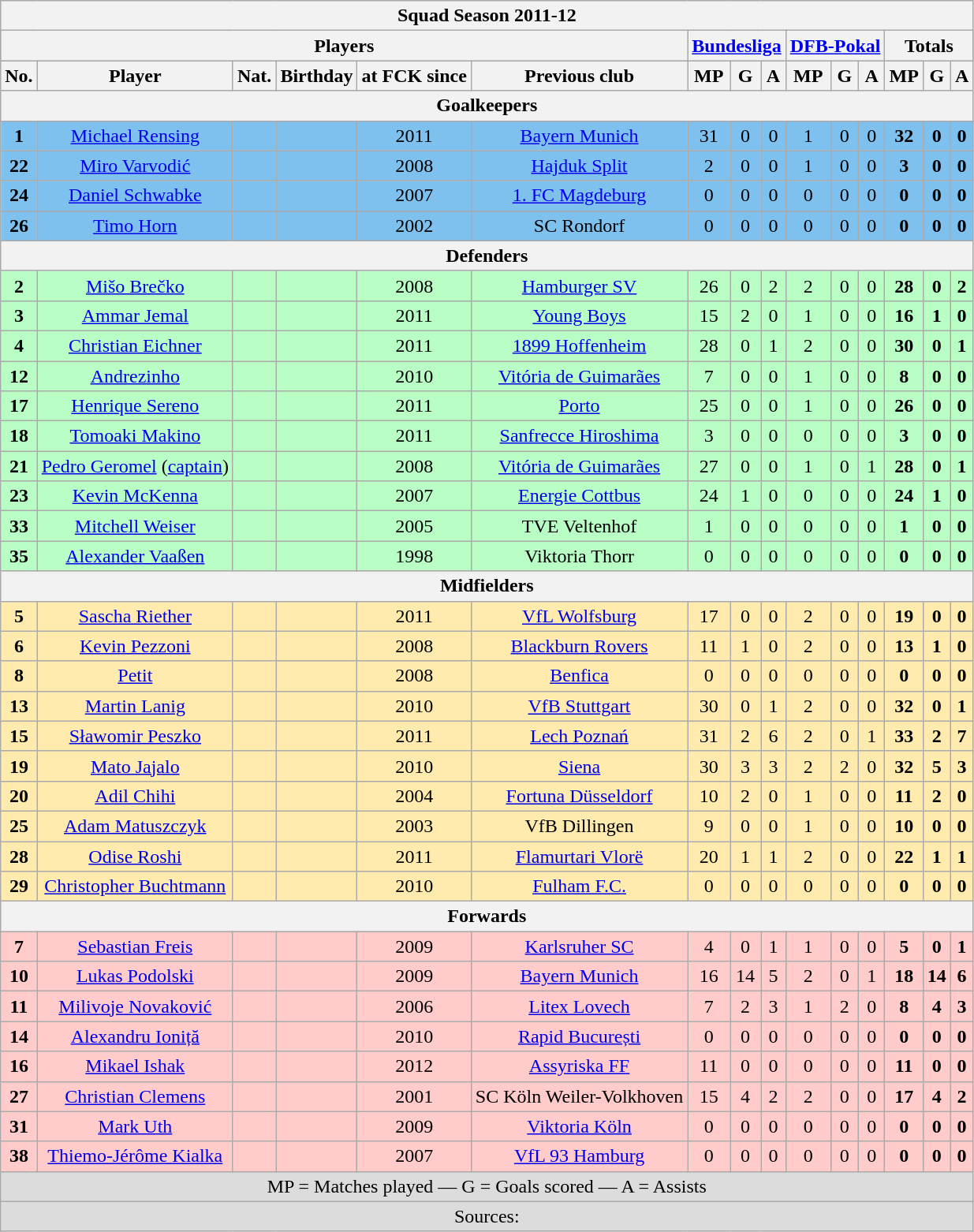<table class="wikitable" style="font-size:100%">
<tr style="text-align:center; background:#dcdcdc;">
<th colspan="15">Squad Season 2011-12</th>
</tr>
<tr style="text-align:center; background:#9c9c9c;">
<th colspan="6">Players</th>
<th colspan="3"><a href='#'>Bundesliga</a></th>
<th colspan="3"><a href='#'>DFB-Pokal</a></th>
<th colspan="3">Totals</th>
</tr>
<tr style="text-align:center; background:#dcdcdc;">
<th>No.</th>
<th>Player</th>
<th>Nat.</th>
<th>Birthday</th>
<th>at FCK since</th>
<th>Previous club</th>
<th>MP</th>
<th>G</th>
<th>A</th>
<th>MP</th>
<th>G</th>
<th>A</th>
<th>MP</th>
<th>G</th>
<th>A</th>
</tr>
<tr style="text-align:center; background:#dcdcdc;">
<th colspan="15">Goalkeepers</th>
</tr>
<tr align="center" style="background:#7EC0EE">
<td><strong>1</strong></td>
<td><a href='#'>Michael Rensing</a></td>
<td></td>
<td></td>
<td>2011</td>
<td><a href='#'>Bayern Munich</a></td>
<td>31</td>
<td>0</td>
<td>0</td>
<td>1</td>
<td>0</td>
<td>0</td>
<td><strong>32</strong></td>
<td><strong>0</strong></td>
<td><strong>0</strong></td>
</tr>
<tr align="center" style="background:#7EC0EE">
<td><strong>22</strong></td>
<td><a href='#'>Miro Varvodić</a></td>
<td></td>
<td></td>
<td>2008</td>
<td><a href='#'>Hajduk Split</a></td>
<td>2</td>
<td>0</td>
<td>0</td>
<td>1</td>
<td>0</td>
<td>0</td>
<td><strong>3</strong></td>
<td><strong>0</strong></td>
<td><strong>0</strong></td>
</tr>
<tr align="center" style="background:#7EC0EE">
<td><strong>24</strong></td>
<td><a href='#'>Daniel Schwabke</a></td>
<td></td>
<td></td>
<td>2007</td>
<td><a href='#'>1. FC Magdeburg</a></td>
<td>0</td>
<td>0</td>
<td>0</td>
<td>0</td>
<td>0</td>
<td>0</td>
<td><strong>0</strong></td>
<td><strong>0</strong></td>
<td><strong>0</strong></td>
</tr>
<tr align="center" style="background:#7EC0EE">
<td><strong>26</strong></td>
<td><a href='#'>Timo Horn</a></td>
<td></td>
<td></td>
<td>2002</td>
<td>SC Rondorf</td>
<td>0</td>
<td>0</td>
<td>0</td>
<td>0</td>
<td>0</td>
<td>0</td>
<td><strong>0</strong></td>
<td><strong>0</strong></td>
<td><strong>0</strong></td>
</tr>
<tr align="center" style="background:#DCDCDC">
<th colspan="15">Defenders</th>
</tr>
<tr align="center" style="background:#B9FFC5">
<td><strong>2</strong></td>
<td><a href='#'>Mišo Brečko</a></td>
<td></td>
<td></td>
<td>2008</td>
<td><a href='#'>Hamburger SV</a></td>
<td>26</td>
<td>0</td>
<td>2</td>
<td>2</td>
<td>0</td>
<td>0</td>
<td><strong>28</strong></td>
<td><strong>0</strong></td>
<td><strong>2</strong></td>
</tr>
<tr align="center" style="background:#B9FFC5">
<td><strong>3</strong></td>
<td><a href='#'>Ammar Jemal</a></td>
<td></td>
<td></td>
<td>2011</td>
<td><a href='#'>Young Boys</a></td>
<td>15</td>
<td>2</td>
<td>0</td>
<td>1</td>
<td>0</td>
<td>0</td>
<td><strong>16</strong></td>
<td><strong>1</strong></td>
<td><strong>0</strong></td>
</tr>
<tr align="center" style="background:#B9FFC5">
<td><strong>4</strong></td>
<td><a href='#'>Christian Eichner</a></td>
<td></td>
<td></td>
<td>2011</td>
<td><a href='#'>1899 Hoffenheim</a></td>
<td>28</td>
<td>0</td>
<td>1</td>
<td>2</td>
<td>0</td>
<td>0</td>
<td><strong>30</strong></td>
<td><strong>0</strong></td>
<td><strong>1</strong></td>
</tr>
<tr align="center" style="background:#B9FFC5">
<td><strong>12</strong></td>
<td><a href='#'>Andrezinho</a></td>
<td></td>
<td></td>
<td>2010</td>
<td><a href='#'>Vitória de Guimarães</a></td>
<td>7</td>
<td>0</td>
<td>0</td>
<td>1</td>
<td>0</td>
<td>0</td>
<td><strong>8</strong></td>
<td><strong>0</strong></td>
<td><strong>0</strong></td>
</tr>
<tr align="center" style="background:#B9FFC5">
<td><strong>17</strong></td>
<td><a href='#'>Henrique Sereno</a></td>
<td></td>
<td></td>
<td>2011</td>
<td><a href='#'>Porto</a></td>
<td>25</td>
<td>0</td>
<td>0</td>
<td>1</td>
<td>0</td>
<td>0</td>
<td><strong>26</strong></td>
<td><strong>0</strong></td>
<td><strong>0</strong></td>
</tr>
<tr align="center" style="background:#B9FFC5">
<td><strong>18</strong></td>
<td><a href='#'>Tomoaki Makino</a></td>
<td></td>
<td></td>
<td>2011</td>
<td><a href='#'>Sanfrecce Hiroshima</a></td>
<td>3</td>
<td>0</td>
<td>0</td>
<td>0</td>
<td>0</td>
<td>0</td>
<td><strong>3</strong></td>
<td><strong>0</strong></td>
<td><strong>0</strong></td>
</tr>
<tr align="center" style="background:#B9FFC5">
<td><strong>21</strong></td>
<td><a href='#'>Pedro Geromel</a> (<a href='#'>captain</a>)</td>
<td></td>
<td></td>
<td>2008</td>
<td><a href='#'>Vitória de Guimarães</a></td>
<td>27</td>
<td>0</td>
<td>0</td>
<td>1</td>
<td>0</td>
<td>1</td>
<td><strong>28</strong></td>
<td><strong>0</strong></td>
<td><strong>1</strong></td>
</tr>
<tr align="center" style="background:#B9FFC5">
<td><strong>23</strong></td>
<td><a href='#'>Kevin McKenna</a></td>
<td></td>
<td></td>
<td>2007</td>
<td><a href='#'>Energie Cottbus</a></td>
<td>24</td>
<td>1</td>
<td>0</td>
<td>0</td>
<td>0</td>
<td>0</td>
<td><strong>24</strong></td>
<td><strong>1</strong></td>
<td><strong>0</strong></td>
</tr>
<tr align="center" style="background:#B9FFC5">
<td><strong>33</strong></td>
<td><a href='#'>Mitchell Weiser</a></td>
<td></td>
<td></td>
<td>2005</td>
<td>TVE Veltenhof</td>
<td>1</td>
<td>0</td>
<td>0</td>
<td>0</td>
<td>0</td>
<td>0</td>
<td><strong>1</strong></td>
<td><strong>0</strong></td>
<td><strong>0</strong></td>
</tr>
<tr align="center" style="background:#B9FFC5">
<td><strong>35</strong></td>
<td><a href='#'>Alexander Vaaßen</a></td>
<td></td>
<td></td>
<td>1998</td>
<td>Viktoria Thorr</td>
<td>0</td>
<td>0</td>
<td>0</td>
<td>0</td>
<td>0</td>
<td>0</td>
<td><strong>0</strong></td>
<td><strong>0</strong></td>
<td><strong>0</strong></td>
</tr>
<tr align="center" style="background:#DCDCDC">
<th colspan="15">Midfielders</th>
</tr>
<tr align="center" style="background:#FFEBAD">
<td><strong>5</strong></td>
<td><a href='#'>Sascha Riether</a></td>
<td></td>
<td></td>
<td>2011</td>
<td><a href='#'>VfL Wolfsburg</a></td>
<td>17</td>
<td>0</td>
<td>0</td>
<td>2</td>
<td>0</td>
<td>0</td>
<td><strong>19</strong></td>
<td><strong>0</strong></td>
<td><strong>0</strong></td>
</tr>
<tr align="center" style="background:#FFEBAD">
<td><strong>6</strong></td>
<td><a href='#'>Kevin Pezzoni</a></td>
<td></td>
<td></td>
<td>2008</td>
<td><a href='#'>Blackburn Rovers</a></td>
<td>11</td>
<td>1</td>
<td>0</td>
<td>2</td>
<td>0</td>
<td>0</td>
<td><strong>13</strong></td>
<td><strong>1</strong></td>
<td><strong>0</strong></td>
</tr>
<tr align="center" style="background:#FFEBAD">
<td><strong>8</strong></td>
<td><a href='#'>Petit</a></td>
<td></td>
<td></td>
<td>2008</td>
<td><a href='#'>Benfica</a></td>
<td>0</td>
<td>0</td>
<td>0</td>
<td>0</td>
<td>0</td>
<td>0</td>
<td><strong>0</strong></td>
<td><strong>0</strong></td>
<td><strong>0</strong></td>
</tr>
<tr align="center" style="background:#FFEBAD">
<td><strong>13</strong></td>
<td><a href='#'>Martin Lanig</a></td>
<td></td>
<td></td>
<td>2010</td>
<td><a href='#'>VfB Stuttgart</a></td>
<td>30</td>
<td>0</td>
<td>1</td>
<td>2</td>
<td>0</td>
<td>0</td>
<td><strong>32</strong></td>
<td><strong>0</strong></td>
<td><strong>1</strong></td>
</tr>
<tr align="center" style="background:#FFEBAD">
<td><strong>15</strong></td>
<td><a href='#'>Sławomir Peszko</a></td>
<td></td>
<td></td>
<td>2011</td>
<td><a href='#'>Lech Poznań</a></td>
<td>31</td>
<td>2</td>
<td>6</td>
<td>2</td>
<td>0</td>
<td>1</td>
<td><strong>33</strong></td>
<td><strong>2</strong></td>
<td><strong>7</strong></td>
</tr>
<tr align="center" style="background:#FFEBAD">
<td><strong>19</strong></td>
<td><a href='#'>Mato Jajalo</a></td>
<td></td>
<td></td>
<td>2010</td>
<td><a href='#'>Siena</a></td>
<td>30</td>
<td>3</td>
<td>3</td>
<td>2</td>
<td>2</td>
<td>0</td>
<td><strong>32</strong></td>
<td><strong>5</strong></td>
<td><strong>3</strong></td>
</tr>
<tr align="center" style="background:#FFEBAD">
<td><strong>20</strong></td>
<td><a href='#'>Adil Chihi</a></td>
<td></td>
<td></td>
<td>2004</td>
<td><a href='#'>Fortuna Düsseldorf</a></td>
<td>10</td>
<td>2</td>
<td>0</td>
<td>1</td>
<td>0</td>
<td>0</td>
<td><strong>11</strong></td>
<td><strong>2</strong></td>
<td><strong>0</strong></td>
</tr>
<tr align="center" style="background:#FFEBAD">
<td><strong>25</strong></td>
<td><a href='#'>Adam Matuszczyk</a></td>
<td></td>
<td></td>
<td>2003</td>
<td>VfB Dillingen</td>
<td>9</td>
<td>0</td>
<td>0</td>
<td>1</td>
<td>0</td>
<td>0</td>
<td><strong>10</strong></td>
<td><strong>0</strong></td>
<td><strong>0</strong></td>
</tr>
<tr align="center" style="background:#FFEBAD">
<td><strong>28</strong></td>
<td><a href='#'>Odise Roshi</a></td>
<td></td>
<td></td>
<td>2011</td>
<td><a href='#'>Flamurtari Vlorë</a></td>
<td>20</td>
<td>1</td>
<td>1</td>
<td>2</td>
<td>0</td>
<td>0</td>
<td><strong>22</strong></td>
<td><strong>1</strong></td>
<td><strong>1</strong></td>
</tr>
<tr align="center" style="background:#FFEBAD">
<td><strong>29</strong></td>
<td><a href='#'>Christopher Buchtmann</a></td>
<td></td>
<td></td>
<td>2010</td>
<td><a href='#'>Fulham F.C.</a></td>
<td>0</td>
<td>0</td>
<td>0</td>
<td>0</td>
<td>0</td>
<td>0</td>
<td><strong>0</strong></td>
<td><strong>0</strong></td>
<td><strong>0</strong></td>
</tr>
<tr align="center" style="background:#DCDCDC">
<th colspan="15">Forwards</th>
</tr>
<tr align="center" style="background:#FFCBCB">
<td><strong>7</strong></td>
<td><a href='#'>Sebastian Freis</a></td>
<td></td>
<td></td>
<td>2009</td>
<td><a href='#'>Karlsruher SC</a></td>
<td>4</td>
<td>0</td>
<td>1</td>
<td>1</td>
<td>0</td>
<td>0</td>
<td><strong>5</strong></td>
<td><strong>0</strong></td>
<td><strong>1</strong></td>
</tr>
<tr align="center" style="background:#FFCBCB">
<td><strong>10</strong></td>
<td><a href='#'>Lukas Podolski</a></td>
<td></td>
<td></td>
<td>2009</td>
<td><a href='#'>Bayern Munich</a></td>
<td>16</td>
<td>14</td>
<td>5</td>
<td>2</td>
<td>0</td>
<td>1</td>
<td><strong>18</strong></td>
<td><strong>14</strong></td>
<td><strong>6</strong></td>
</tr>
<tr align="center" style="background:#FFCBCB">
<td><strong>11</strong></td>
<td><a href='#'>Milivoje Novaković</a></td>
<td></td>
<td></td>
<td>2006</td>
<td><a href='#'>Litex Lovech</a></td>
<td>7</td>
<td>2</td>
<td>3</td>
<td>1</td>
<td>2</td>
<td>0</td>
<td><strong>8</strong></td>
<td><strong>4</strong></td>
<td><strong>3</strong></td>
</tr>
<tr align="center" style="background:#FFCBCB">
<td><strong>14</strong></td>
<td><a href='#'>Alexandru Ioniță</a></td>
<td></td>
<td></td>
<td>2010</td>
<td><a href='#'>Rapid București</a></td>
<td>0</td>
<td>0</td>
<td>0</td>
<td>0</td>
<td>0</td>
<td>0</td>
<td><strong>0</strong></td>
<td><strong>0</strong></td>
<td><strong>0</strong></td>
</tr>
<tr align="center" style="background:#FFCBCB">
<td><strong>16</strong></td>
<td><a href='#'>Mikael Ishak</a></td>
<td></td>
<td></td>
<td>2012</td>
<td><a href='#'>Assyriska FF</a></td>
<td>11</td>
<td>0</td>
<td>0</td>
<td>0</td>
<td>0</td>
<td>0</td>
<td><strong>11</strong></td>
<td><strong>0</strong></td>
<td><strong>0</strong></td>
</tr>
<tr align="center" style="background:#FFCBCB">
<td><strong>27</strong></td>
<td><a href='#'>Christian Clemens</a></td>
<td></td>
<td></td>
<td>2001</td>
<td>SC Köln Weiler-Volkhoven</td>
<td>15</td>
<td>4</td>
<td>2</td>
<td>2</td>
<td>0</td>
<td>0</td>
<td><strong>17</strong></td>
<td><strong>4</strong></td>
<td><strong>2</strong></td>
</tr>
<tr align="center" style="background:#FFCBCB">
<td><strong>31</strong></td>
<td><a href='#'>Mark Uth</a></td>
<td></td>
<td></td>
<td>2009</td>
<td><a href='#'>Viktoria Köln</a></td>
<td>0</td>
<td>0</td>
<td>0</td>
<td>0</td>
<td>0</td>
<td>0</td>
<td><strong>0</strong></td>
<td><strong>0</strong></td>
<td><strong>0</strong></td>
</tr>
<tr align="center" style="background:#FFCBCB">
<td><strong>38</strong></td>
<td><a href='#'>Thiemo-Jérôme Kialka</a></td>
<td></td>
<td></td>
<td>2007</td>
<td><a href='#'>VfL 93 Hamburg</a></td>
<td>0</td>
<td>0</td>
<td>0</td>
<td>0</td>
<td>0</td>
<td>0</td>
<td><strong>0</strong></td>
<td><strong>0</strong></td>
<td><strong>0</strong></td>
</tr>
<tr style="text-align:center; background:#dcdcdc;">
<td colspan="15">MP = Matches played — G = Goals scored — A = Assists</td>
</tr>
<tr style="text-align:center; background:#dcdcdc;">
<td colspan="15">Sources:</td>
</tr>
</table>
